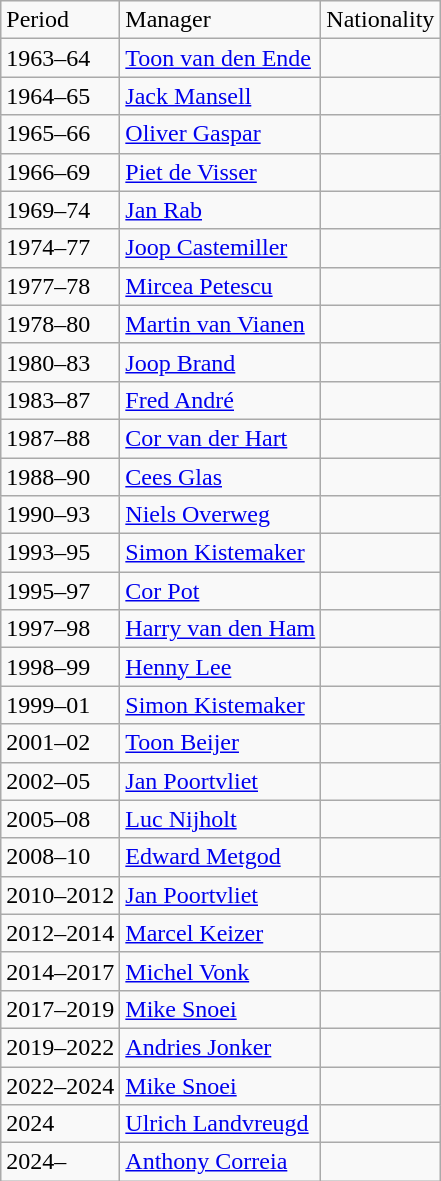<table class="wikitable">
<tr>
<td>Period</td>
<td>Manager</td>
<td>Nationality</td>
</tr>
<tr>
<td>1963–64</td>
<td><a href='#'>Toon van den Ende</a></td>
<td></td>
</tr>
<tr>
<td>1964–65</td>
<td><a href='#'>Jack Mansell</a></td>
<td></td>
</tr>
<tr>
<td>1965–66</td>
<td><a href='#'>Oliver Gaspar</a></td>
<td></td>
</tr>
<tr>
<td>1966–69</td>
<td><a href='#'>Piet de Visser</a></td>
<td></td>
</tr>
<tr>
<td>1969–74</td>
<td><a href='#'>Jan Rab</a></td>
<td></td>
</tr>
<tr>
<td>1974–77</td>
<td><a href='#'>Joop Castemiller</a></td>
<td></td>
</tr>
<tr>
<td>1977–78</td>
<td><a href='#'>Mircea Petescu</a></td>
<td></td>
</tr>
<tr>
<td>1978–80</td>
<td><a href='#'>Martin van Vianen</a></td>
<td></td>
</tr>
<tr>
<td>1980–83</td>
<td><a href='#'>Joop Brand</a></td>
<td></td>
</tr>
<tr>
<td>1983–87</td>
<td><a href='#'>Fred André</a></td>
<td></td>
</tr>
<tr>
<td>1987–88</td>
<td><a href='#'>Cor van der Hart</a></td>
<td></td>
</tr>
<tr>
<td>1988–90</td>
<td><a href='#'>Cees Glas</a></td>
<td></td>
</tr>
<tr>
<td>1990–93</td>
<td><a href='#'>Niels Overweg</a></td>
<td></td>
</tr>
<tr>
<td>1993–95</td>
<td><a href='#'>Simon Kistemaker</a></td>
<td></td>
</tr>
<tr>
<td>1995–97</td>
<td><a href='#'>Cor Pot</a></td>
<td></td>
</tr>
<tr>
<td>1997–98</td>
<td><a href='#'>Harry van den Ham</a></td>
<td></td>
</tr>
<tr>
<td>1998–99</td>
<td><a href='#'>Henny Lee</a></td>
<td></td>
</tr>
<tr>
<td>1999–01</td>
<td><a href='#'>Simon Kistemaker</a></td>
<td></td>
</tr>
<tr>
<td>2001–02</td>
<td><a href='#'>Toon Beijer</a></td>
<td></td>
</tr>
<tr>
<td>2002–05</td>
<td><a href='#'>Jan Poortvliet</a></td>
<td></td>
</tr>
<tr>
<td>2005–08</td>
<td><a href='#'>Luc Nijholt</a></td>
<td></td>
</tr>
<tr>
<td>2008–10</td>
<td><a href='#'>Edward Metgod</a></td>
<td></td>
</tr>
<tr>
<td>2010–2012</td>
<td><a href='#'>Jan Poortvliet</a></td>
<td></td>
</tr>
<tr>
<td>2012–2014</td>
<td><a href='#'>Marcel Keizer</a></td>
<td></td>
</tr>
<tr>
<td>2014–2017</td>
<td><a href='#'>Michel Vonk</a></td>
<td></td>
</tr>
<tr>
<td>2017–2019</td>
<td><a href='#'>Mike Snoei</a></td>
<td></td>
</tr>
<tr>
<td>2019–2022</td>
<td><a href='#'>Andries Jonker</a></td>
<td></td>
</tr>
<tr>
<td>2022–2024</td>
<td><a href='#'>Mike Snoei</a></td>
<td></td>
</tr>
<tr>
<td>2024</td>
<td><a href='#'>Ulrich Landvreugd</a></td>
<td></td>
</tr>
<tr>
<td>2024–</td>
<td><a href='#'>Anthony Correia</a></td>
<td></td>
</tr>
</table>
